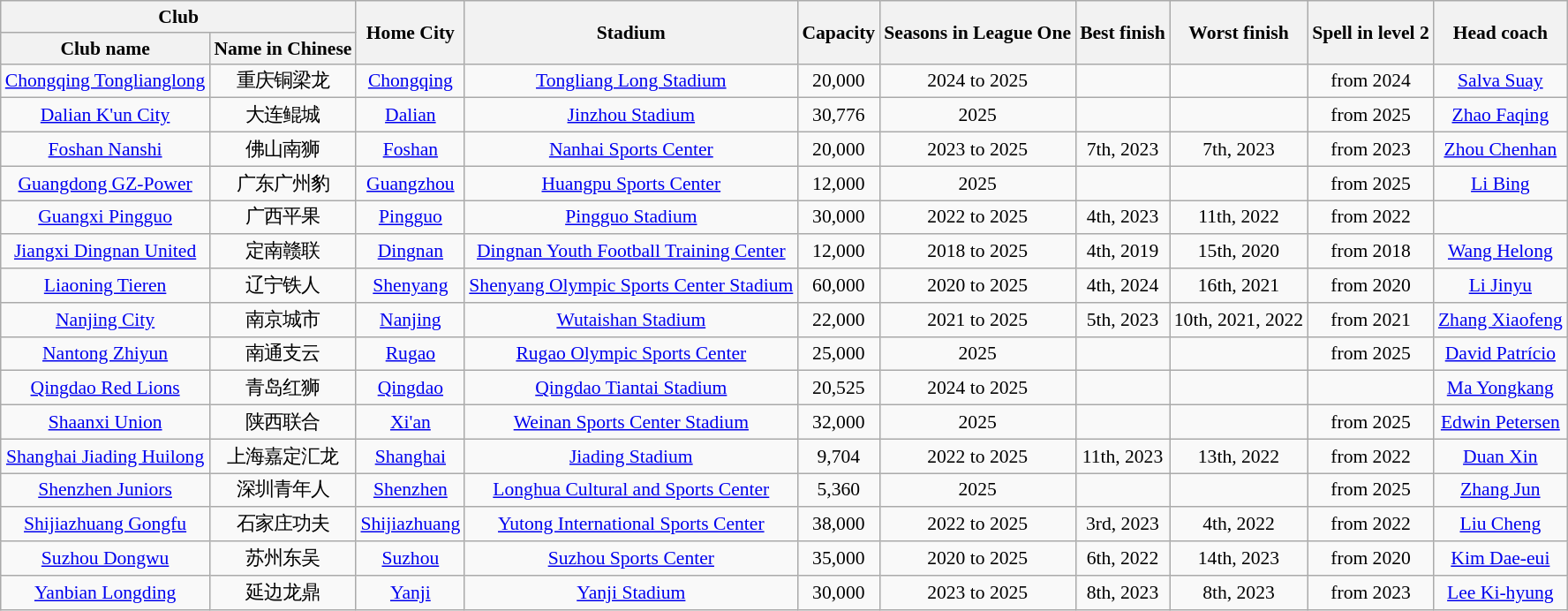<table class="wikitable sortable" style="text-align:center;font-size:90%">
<tr>
<th colspan="2">Club</th>
<th rowspan="2">Home City</th>
<th rowspan="2">Stadium</th>
<th rowspan="2">Capacity</th>
<th rowspan="2">Seasons in League One</th>
<th rowspan="2">Best finish</th>
<th rowspan="2">Worst finish</th>
<th rowspan="2">Spell in level 2</th>
<th rowspan="2">Head coach</th>
</tr>
<tr>
<th>Club name</th>
<th>Name in Chinese</th>
</tr>
<tr>
<td><a href='#'>Chongqing Tonglianglong</a></td>
<td>重庆铜梁龙</td>
<td><a href='#'>Chongqing</a></td>
<td><a href='#'>Tongliang Long Stadium</a></td>
<td>20,000</td>
<td>2024 to 2025</td>
<td></td>
<td></td>
<td>from 2024</td>
<td> <a href='#'>Salva Suay</a></td>
</tr>
<tr>
<td><a href='#'>Dalian K'un City</a></td>
<td>大连鲲城</td>
<td><a href='#'>Dalian</a></td>
<td><a href='#'>Jinzhou Stadium</a></td>
<td>30,776</td>
<td>2025</td>
<td></td>
<td></td>
<td>from 2025</td>
<td> <a href='#'>Zhao Faqing</a></td>
</tr>
<tr>
<td><a href='#'>Foshan Nanshi</a></td>
<td>佛山南狮</td>
<td><a href='#'>Foshan</a></td>
<td><a href='#'>Nanhai Sports Center</a></td>
<td>20,000</td>
<td>2023 to 2025</td>
<td>7th, 2023</td>
<td>7th, 2023</td>
<td>from 2023</td>
<td> <a href='#'>Zhou Chenhan</a></td>
</tr>
<tr>
<td><a href='#'>Guangdong GZ-Power</a></td>
<td>广东广州豹</td>
<td><a href='#'>Guangzhou</a></td>
<td><a href='#'>Huangpu Sports Center</a></td>
<td>12,000</td>
<td>2025</td>
<td></td>
<td></td>
<td>from 2025</td>
<td> <a href='#'>Li Bing</a></td>
</tr>
<tr>
<td><a href='#'>Guangxi Pingguo</a></td>
<td>广西平果</td>
<td><a href='#'>Pingguo</a></td>
<td><a href='#'>Pingguo Stadium</a></td>
<td>30,000</td>
<td>2022 to 2025</td>
<td>4th, 2023</td>
<td>11th, 2022</td>
<td>from 2022</td>
<td></td>
</tr>
<tr>
<td><a href='#'>Jiangxi Dingnan United</a></td>
<td>定南赣联</td>
<td><a href='#'>Dingnan</a></td>
<td><a href='#'>Dingnan Youth Football Training Center</a></td>
<td>12,000</td>
<td>2018 to 2025</td>
<td>4th, 2019</td>
<td>15th, 2020</td>
<td>from 2018</td>
<td> <a href='#'>Wang Helong</a></td>
</tr>
<tr>
<td><a href='#'>Liaoning Tieren</a></td>
<td>辽宁铁人</td>
<td><a href='#'>Shenyang</a></td>
<td><a href='#'>Shenyang Olympic Sports Center Stadium</a></td>
<td>60,000</td>
<td>2020 to 2025</td>
<td>4th, 2024</td>
<td>16th, 2021</td>
<td>from 2020</td>
<td> <a href='#'>Li Jinyu</a></td>
</tr>
<tr>
<td><a href='#'>Nanjing City</a></td>
<td>南京城市</td>
<td><a href='#'>Nanjing</a></td>
<td><a href='#'>Wutaishan Stadium</a></td>
<td>22,000</td>
<td>2021 to 2025</td>
<td>5th, 2023</td>
<td>10th, 2021, 2022</td>
<td>from 2021</td>
<td> <a href='#'>Zhang Xiaofeng</a></td>
</tr>
<tr>
<td><a href='#'>Nantong Zhiyun</a></td>
<td>南通支云</td>
<td><a href='#'>Rugao</a></td>
<td><a href='#'>Rugao Olympic Sports Center</a></td>
<td>25,000</td>
<td>2025</td>
<td></td>
<td></td>
<td>from 2025</td>
<td> <a href='#'>David Patrício</a></td>
</tr>
<tr>
<td><a href='#'>Qingdao Red Lions</a></td>
<td>青岛红狮</td>
<td><a href='#'>Qingdao</a></td>
<td><a href='#'>Qingdao Tiantai Stadium</a></td>
<td>20,525</td>
<td>2024 to 2025</td>
<td></td>
<td></td>
<td></td>
<td> <a href='#'>Ma Yongkang</a></td>
</tr>
<tr>
<td><a href='#'>Shaanxi Union</a></td>
<td>陕西联合</td>
<td><a href='#'>Xi'an</a></td>
<td><a href='#'>Weinan Sports Center Stadium</a></td>
<td>32,000</td>
<td>2025</td>
<td></td>
<td></td>
<td>from 2025</td>
<td> <a href='#'>Edwin Petersen</a></td>
</tr>
<tr>
<td><a href='#'>Shanghai Jiading Huilong</a></td>
<td>上海嘉定汇龙</td>
<td><a href='#'>Shanghai</a></td>
<td><a href='#'>Jiading Stadium</a></td>
<td>9,704</td>
<td>2022 to 2025</td>
<td>11th, 2023</td>
<td>13th, 2022</td>
<td>from 2022</td>
<td> <a href='#'>Duan Xin</a></td>
</tr>
<tr>
<td><a href='#'>Shenzhen Juniors</a></td>
<td>深圳青年人</td>
<td><a href='#'>Shenzhen</a></td>
<td><a href='#'>Longhua Cultural and Sports Center</a></td>
<td>5,360</td>
<td>2025</td>
<td></td>
<td></td>
<td>from 2025</td>
<td> <a href='#'>Zhang Jun</a></td>
</tr>
<tr>
<td><a href='#'>Shijiazhuang Gongfu</a></td>
<td>石家庄功夫</td>
<td><a href='#'>Shijiazhuang</a></td>
<td><a href='#'>Yutong International Sports Center</a></td>
<td>38,000</td>
<td>2022 to 2025</td>
<td>3rd, 2023</td>
<td>4th, 2022</td>
<td>from 2022</td>
<td> <a href='#'>Liu Cheng</a></td>
</tr>
<tr>
<td><a href='#'>Suzhou Dongwu</a></td>
<td>苏州东吴</td>
<td><a href='#'>Suzhou</a></td>
<td><a href='#'>Suzhou Sports Center</a></td>
<td>35,000</td>
<td>2020 to 2025</td>
<td>6th, 2022</td>
<td>14th, 2023</td>
<td>from 2020</td>
<td> <a href='#'>Kim Dae-eui</a></td>
</tr>
<tr>
<td><a href='#'>Yanbian Longding</a></td>
<td>延边龙鼎</td>
<td><a href='#'>Yanji</a></td>
<td><a href='#'>Yanji Stadium</a></td>
<td>30,000</td>
<td>2023 to 2025</td>
<td>8th, 2023</td>
<td>8th, 2023</td>
<td>from 2023</td>
<td> <a href='#'>Lee Ki-hyung</a></td>
</tr>
</table>
